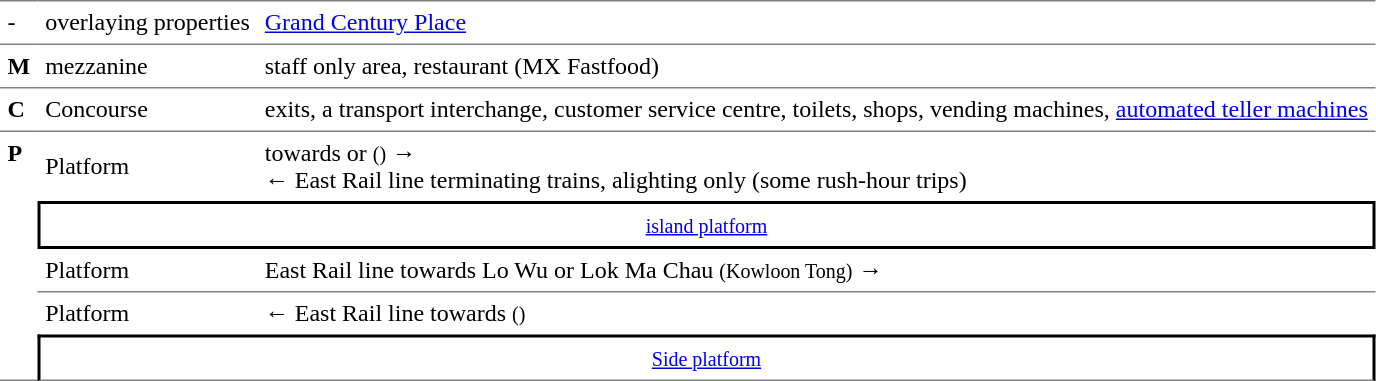<table border=0 cellspacing=0 cellpadding=5px>
<tr>
<td style="border-bottom:solid 1px gray;border-top:solid 1px gray;vertical-align:top;">-</td>
<td style="border-top:solid 1px gray;border-bottom:solid 1px gray;vertical-align:top;">overlaying properties</td>
<td style="border-top:solid 1px gray;border-bottom:solid 1px gray;vertical-align:top;"><a href='#'>Grand Century Place</a></td>
</tr>
<tr>
<td style="border-bottom:solid 1px gray;vertical-align:top;"><strong>M</strong></td>
<td style="border-bottom:solid 1px gray;vertical-align:top;">mezzanine</td>
<td style="border-bottom:solid 1px gray;vertical-align:top;">staff only area, restaurant (MX Fastfood)</td>
</tr>
<tr>
<td style="border-bottom:solid 1px gray;vertical-align:top;" rowspan=1><strong>C</strong></td>
<td style="border-bottom:solid 1px gray;vertical-align:top;" rowspan=1>Concourse</td>
<td style="border-bottom:solid 1px gray;">exits, a transport interchange, customer service centre, toilets, shops, vending machines, <a href='#'>automated teller machines</a></td>
</tr>
<tr>
<td style="border-bottom:solid 1px gray;vertical-align:top;" rowspan=5><strong>P</strong></td>
<td>Platform </td>
<td>  towards  or  <small>()</small> →<br>←  East Rail line terminating trains, alighting only (some rush-hour trips)</td>
</tr>
<tr>
<td style="border-top:solid 2px black;border-right:solid 2px black;border-left:solid 2px black;border-bottom:solid 2px black;text-align:center;" colspan=2><small><a href='#'>island platform</a></small></td>
</tr>
<tr>
<td style="border-bottom:solid 1px gray;">Platform </td>
<td style="border-bottom:solid 1px gray;">  East Rail line towards Lo Wu or Lok Ma Chau <small>(Kowloon Tong)</small> →</td>
</tr>
<tr>
<td>Platform </td>
<td>←  East Rail line towards  <small>()</small></td>
</tr>
<tr>
<td style="border-top:solid 2px black;border-right:solid 2px black;border-left:solid 2px black;border-bottom:solid 1px gray;text-align:center;" colspan=2><small><a href='#'>Side platform</a></small></td>
</tr>
</table>
